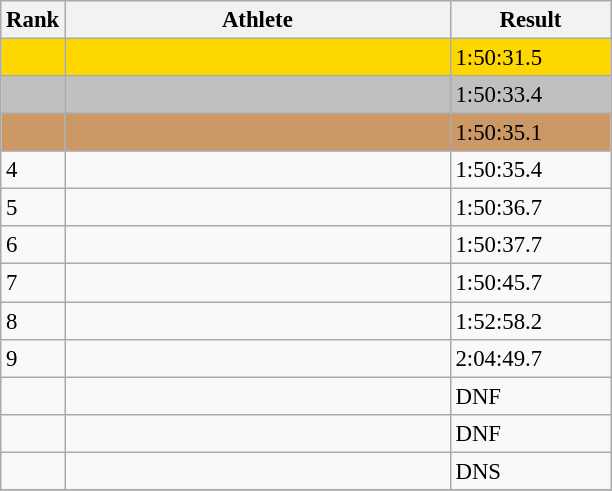<table class="wikitable" style="font-size:95%" style="width:35em;" style="text-align:center">
<tr>
<th>Rank</th>
<th width=250>Athlete</th>
<th width=100>Result</th>
</tr>
<tr bgcolor=gold>
<td></td>
<td align=left></td>
<td>1:50:31.5</td>
</tr>
<tr bgcolor=silver>
<td></td>
<td align=left></td>
<td>1:50:33.4</td>
</tr>
<tr bgcolor=cc9966>
<td></td>
<td align=left></td>
<td>1:50:35.1</td>
</tr>
<tr>
<td>4</td>
<td align=left></td>
<td>1:50:35.4</td>
</tr>
<tr>
<td>5</td>
<td align=left></td>
<td>1:50:36.7</td>
</tr>
<tr>
<td>6</td>
<td align=left></td>
<td>1:50:37.7</td>
</tr>
<tr>
<td>7</td>
<td align=left></td>
<td>1:50:45.7</td>
</tr>
<tr>
<td>8</td>
<td align=left></td>
<td>1:52:58.2</td>
</tr>
<tr>
<td>9</td>
<td align=left></td>
<td>2:04:49.7</td>
</tr>
<tr>
<td></td>
<td align=left></td>
<td>DNF</td>
</tr>
<tr>
<td></td>
<td align=left></td>
<td>DNF</td>
</tr>
<tr>
<td></td>
<td align=left></td>
<td>DNS</td>
</tr>
<tr>
</tr>
</table>
